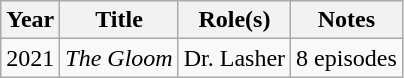<table class="wikitable unsortable">
<tr>
<th>Year</th>
<th>Title</th>
<th>Role(s)</th>
<th class="unsortable">Notes</th>
</tr>
<tr>
<td>2021</td>
<td><em>The Gloom</em></td>
<td>Dr. Lasher</td>
<td>8 episodes</td>
</tr>
</table>
